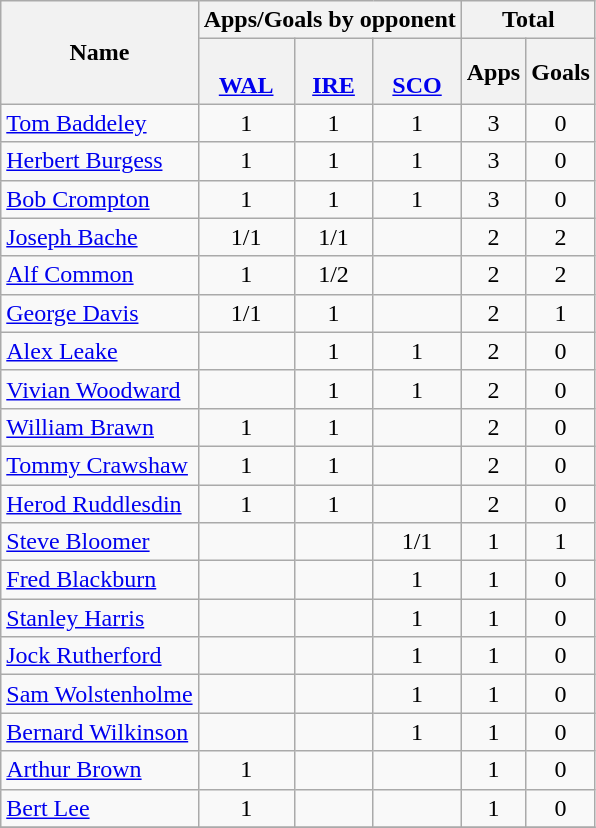<table class="wikitable sortable" style="text-align: center;">
<tr>
<th rowspan=2>Name</th>
<th colspan=3>Apps/Goals by opponent</th>
<th colspan=2>Total</th>
</tr>
<tr>
<th><br><a href='#'>WAL</a></th>
<th><br><a href='#'>IRE</a></th>
<th><br><a href='#'>SCO</a></th>
<th>Apps</th>
<th>Goals</th>
</tr>
<tr>
<td align=left><a href='#'>Tom Baddeley</a></td>
<td>1</td>
<td>1</td>
<td>1</td>
<td>3</td>
<td>0</td>
</tr>
<tr>
<td align=left><a href='#'>Herbert Burgess</a></td>
<td>1</td>
<td>1</td>
<td>1</td>
<td>3</td>
<td>0</td>
</tr>
<tr>
<td align=left><a href='#'>Bob Crompton</a></td>
<td>1</td>
<td>1</td>
<td>1</td>
<td>3</td>
<td>0</td>
</tr>
<tr>
<td align=left><a href='#'>Joseph Bache</a></td>
<td>1/1</td>
<td>1/1</td>
<td></td>
<td>2</td>
<td>2</td>
</tr>
<tr>
<td align=left><a href='#'>Alf Common</a></td>
<td>1</td>
<td>1/2</td>
<td></td>
<td>2</td>
<td>2</td>
</tr>
<tr>
<td align=left><a href='#'>George Davis</a></td>
<td>1/1</td>
<td>1</td>
<td></td>
<td>2</td>
<td>1</td>
</tr>
<tr>
<td align=left><a href='#'>Alex Leake</a></td>
<td></td>
<td>1</td>
<td>1</td>
<td>2</td>
<td>0</td>
</tr>
<tr>
<td align=left><a href='#'>Vivian Woodward</a></td>
<td></td>
<td>1</td>
<td>1</td>
<td>2</td>
<td>0</td>
</tr>
<tr>
<td align=left><a href='#'>William Brawn</a></td>
<td>1</td>
<td>1</td>
<td></td>
<td>2</td>
<td>0</td>
</tr>
<tr>
<td align=left><a href='#'>Tommy Crawshaw</a></td>
<td>1</td>
<td>1</td>
<td></td>
<td>2</td>
<td>0</td>
</tr>
<tr>
<td align=left><a href='#'>Herod Ruddlesdin</a></td>
<td>1</td>
<td>1</td>
<td></td>
<td>2</td>
<td>0</td>
</tr>
<tr>
<td align=left><a href='#'>Steve Bloomer</a></td>
<td></td>
<td></td>
<td>1/1</td>
<td>1</td>
<td>1</td>
</tr>
<tr>
<td align=left><a href='#'>Fred Blackburn</a></td>
<td></td>
<td></td>
<td>1</td>
<td>1</td>
<td>0</td>
</tr>
<tr>
<td align=left><a href='#'>Stanley Harris</a></td>
<td></td>
<td></td>
<td>1</td>
<td>1</td>
<td>0</td>
</tr>
<tr>
<td align=left><a href='#'>Jock Rutherford</a></td>
<td></td>
<td></td>
<td>1</td>
<td>1</td>
<td>0</td>
</tr>
<tr>
<td align=left><a href='#'>Sam Wolstenholme</a></td>
<td></td>
<td></td>
<td>1</td>
<td>1</td>
<td>0</td>
</tr>
<tr>
<td align=left><a href='#'>Bernard Wilkinson</a></td>
<td></td>
<td></td>
<td>1</td>
<td>1</td>
<td>0</td>
</tr>
<tr>
<td align=left><a href='#'>Arthur Brown</a></td>
<td>1</td>
<td></td>
<td></td>
<td>1</td>
<td>0</td>
</tr>
<tr>
<td align=left><a href='#'>Bert Lee</a></td>
<td>1</td>
<td></td>
<td></td>
<td>1</td>
<td>0</td>
</tr>
<tr>
</tr>
</table>
